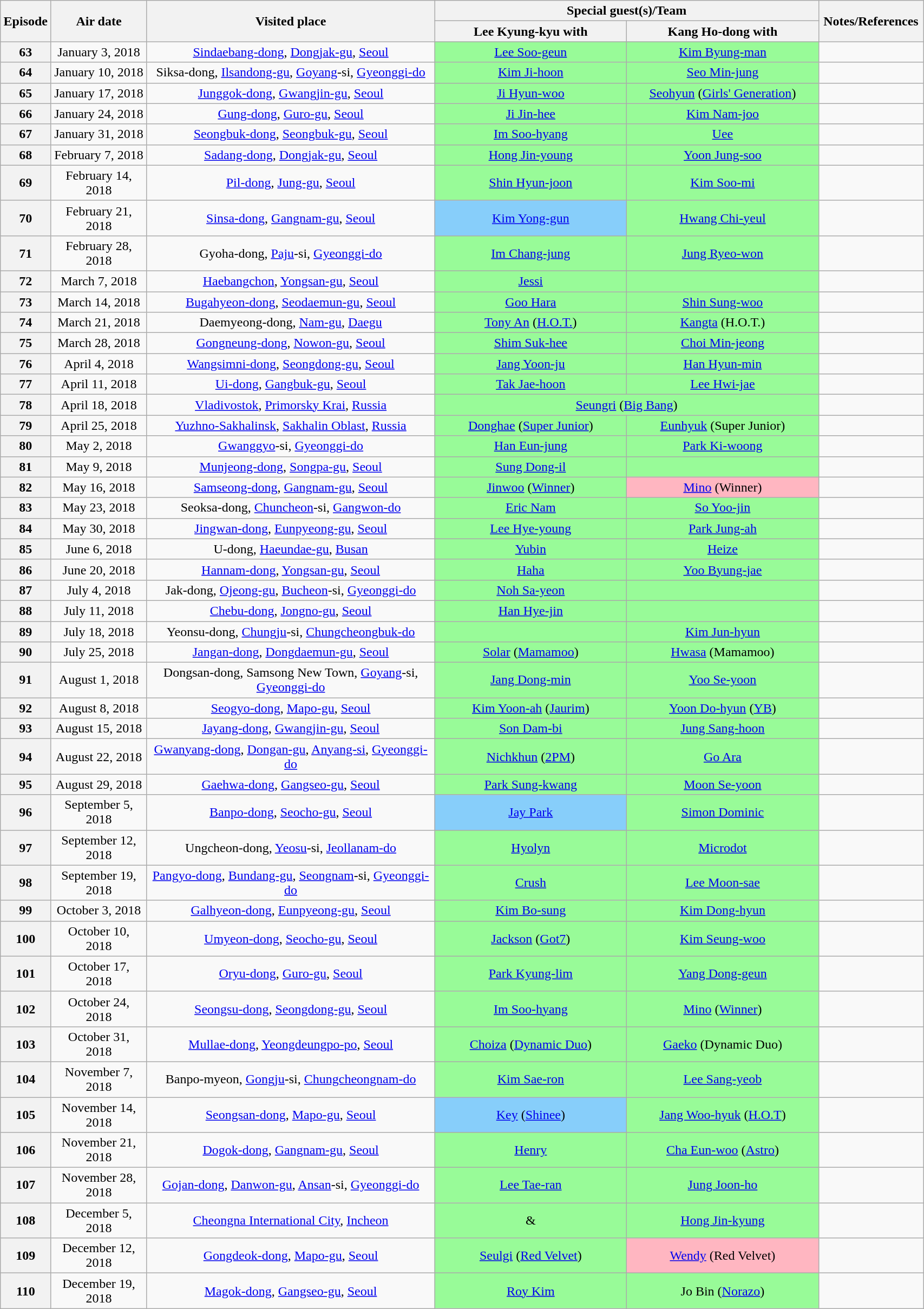<table class="wikitable" style="text-align:center; width:90%;">
<tr>
<th rowspan="2" width="1%">Episode</th>
<th rowspan="2" width="10%">Air date</th>
<th rowspan="2" width="30%">Visited place</th>
<th colspan="2" width="40%">Special guest(s)/Team</th>
<th rowspan="2" width="10%">Notes/References</th>
</tr>
<tr>
<th width="20%">Lee Kyung-kyu with</th>
<th width="20%">Kang Ho-dong with</th>
</tr>
<tr>
<th>63</th>
<td>January 3, 2018</td>
<td><a href='#'>Sindaebang-dong</a>, <a href='#'>Dongjak-gu</a>, <a href='#'>Seoul</a></td>
<td bgcolor=palegreen><a href='#'>Lee Soo-geun</a></td>
<td bgcolor=palegreen><a href='#'>Kim Byung-man</a></td>
<td><br></td>
</tr>
<tr>
<th>64</th>
<td>January 10, 2018</td>
<td>Siksa-dong, <a href='#'>Ilsandong-gu</a>, <a href='#'>Goyang</a>-si, <a href='#'>Gyeonggi-do</a></td>
<td bgcolor=palegreen><a href='#'>Kim Ji-hoon</a></td>
<td bgcolor=palegreen><a href='#'>Seo Min-jung</a></td>
<td></td>
</tr>
<tr>
<th>65</th>
<td>January 17, 2018</td>
<td><a href='#'>Junggok-dong</a>, <a href='#'>Gwangjin-gu</a>, <a href='#'>Seoul</a></td>
<td bgcolor=palegreen><a href='#'>Ji Hyun-woo</a></td>
<td bgcolor=palegreen><a href='#'>Seohyun</a> (<a href='#'>Girls' Generation</a>)</td>
<td></td>
</tr>
<tr>
<th>66</th>
<td>January 24, 2018</td>
<td><a href='#'>Gung-dong</a>, <a href='#'>Guro-gu</a>, <a href='#'>Seoul</a></td>
<td bgcolor=palegreen><a href='#'>Ji Jin-hee</a></td>
<td bgcolor=palegreen><a href='#'>Kim Nam-joo</a></td>
<td></td>
</tr>
<tr>
<th>67</th>
<td>January 31, 2018</td>
<td><a href='#'>Seongbuk-dong</a>, <a href='#'>Seongbuk-gu</a>, <a href='#'>Seoul</a></td>
<td bgcolor=palegreen><a href='#'>Im Soo-hyang</a></td>
<td bgcolor=palegreen><a href='#'>Uee</a></td>
<td></td>
</tr>
<tr>
<th>68</th>
<td>February 7, 2018</td>
<td><a href='#'>Sadang-dong</a>, <a href='#'>Dongjak-gu</a>, <a href='#'>Seoul</a></td>
<td bgcolor=palegreen><a href='#'>Hong Jin-young</a></td>
<td bgcolor=palegreen><a href='#'>Yoon Jung-soo</a></td>
<td></td>
</tr>
<tr>
<th>69</th>
<td>February 14, 2018</td>
<td><a href='#'>Pil-dong</a>, <a href='#'>Jung-gu</a>, <a href='#'>Seoul</a></td>
<td bgcolor=palegreen><a href='#'>Shin Hyun-joon</a></td>
<td bgcolor=palegreen><a href='#'>Kim Soo-mi</a></td>
<td></td>
</tr>
<tr>
<th>70</th>
<td>February 21, 2018</td>
<td><a href='#'>Sinsa-dong</a>, <a href='#'>Gangnam-gu</a>, <a href='#'>Seoul</a></td>
<td bgcolor=lightskyblue><a href='#'>Kim Yong-gun</a></td>
<td bgcolor=palegreen><a href='#'>Hwang Chi-yeul</a></td>
<td></td>
</tr>
<tr>
<th>71</th>
<td>February 28, 2018</td>
<td>Gyoha-dong, <a href='#'>Paju</a>-si, <a href='#'>Gyeonggi-do</a></td>
<td bgcolor=palegreen><a href='#'>Im Chang-jung</a></td>
<td bgcolor=palegreen><a href='#'>Jung Ryeo-won</a></td>
<td></td>
</tr>
<tr>
<th>72</th>
<td>March 7, 2018</td>
<td><a href='#'>Haebangchon</a>, <a href='#'>Yongsan-gu</a>, <a href='#'>Seoul</a></td>
<td bgcolor=palegreen><a href='#'>Jessi</a></td>
<td bgcolor=palegreen></td>
<td></td>
</tr>
<tr>
<th>73</th>
<td>March 14, 2018</td>
<td><a href='#'>Bugahyeon-dong</a>, <a href='#'>Seodaemun-gu</a>, <a href='#'>Seoul</a></td>
<td bgcolor=palegreen><a href='#'>Goo Hara</a></td>
<td bgcolor=palegreen><a href='#'>Shin Sung-woo</a></td>
<td></td>
</tr>
<tr>
<th>74</th>
<td>March 21, 2018</td>
<td>Daemyeong-dong, <a href='#'>Nam-gu</a>, <a href='#'>Daegu</a></td>
<td bgcolor=palegreen><a href='#'>Tony An</a> (<a href='#'>H.O.T.</a>)</td>
<td bgcolor=palegreen><a href='#'>Kangta</a> (H.O.T.)</td>
<td></td>
</tr>
<tr>
<th>75</th>
<td>March 28, 2018</td>
<td><a href='#'>Gongneung-dong</a>, <a href='#'>Nowon-gu</a>, <a href='#'>Seoul</a></td>
<td bgcolor=palegreen><a href='#'>Shim Suk-hee</a></td>
<td bgcolor=palegreen><a href='#'>Choi Min-jeong</a></td>
<td></td>
</tr>
<tr>
<th>76</th>
<td>April 4, 2018</td>
<td><a href='#'>Wangsimni-dong</a>, <a href='#'>Seongdong-gu</a>, <a href='#'>Seoul</a></td>
<td bgcolor=palegreen><a href='#'>Jang Yoon-ju</a></td>
<td bgcolor=palegreen><a href='#'>Han Hyun-min</a></td>
<td></td>
</tr>
<tr>
<th>77</th>
<td>April 11, 2018</td>
<td><a href='#'>Ui-dong</a>, <a href='#'>Gangbuk-gu</a>, <a href='#'>Seoul</a></td>
<td bgcolor=palegreen><a href='#'>Tak Jae-hoon</a></td>
<td bgcolor=palegreen><a href='#'>Lee Hwi-jae</a></td>
<td></td>
</tr>
<tr>
<th>78</th>
<td>April 18, 2018</td>
<td><a href='#'>Vladivostok</a>, <a href='#'>Primorsky Krai</a>, <a href='#'>Russia</a></td>
<td bgcolor="palegreen" colspan="2"><a href='#'>Seungri</a> (<a href='#'>Big Bang</a>)</td>
<td></td>
</tr>
<tr>
<th>79</th>
<td>April 25, 2018</td>
<td><a href='#'>Yuzhno-Sakhalinsk</a>, <a href='#'>Sakhalin Oblast</a>, <a href='#'>Russia</a></td>
<td bgcolor=palegreen><a href='#'>Donghae</a> (<a href='#'>Super Junior</a>)</td>
<td bgcolor=palegreen><a href='#'>Eunhyuk</a> (Super Junior)</td>
<td></td>
</tr>
<tr>
<th>80</th>
<td>May 2, 2018</td>
<td><a href='#'>Gwanggyo</a>-si, <a href='#'>Gyeonggi-do</a></td>
<td bgcolor=palegreen><a href='#'>Han Eun-jung</a></td>
<td bgcolor=palegreen><a href='#'>Park Ki-woong</a></td>
<td></td>
</tr>
<tr>
<th>81</th>
<td>May 9, 2018</td>
<td><a href='#'>Munjeong-dong</a>, <a href='#'>Songpa-gu</a>, <a href='#'>Seoul</a></td>
<td bgcolor=palegreen><a href='#'>Sung Dong-il</a></td>
<td bgcolor=palegreen></td>
<td></td>
</tr>
<tr>
<th>82</th>
<td>May 16, 2018</td>
<td><a href='#'>Samseong-dong</a>, <a href='#'>Gangnam-gu</a>, <a href='#'>Seoul</a></td>
<td bgcolor=palegreen><a href='#'>Jinwoo</a> (<a href='#'>Winner</a>)</td>
<td bgcolor=lightpink><a href='#'>Mino</a> (Winner)</td>
<td></td>
</tr>
<tr>
<th>83</th>
<td>May 23, 2018</td>
<td>Seoksa-dong, <a href='#'>Chuncheon</a>-si, <a href='#'>Gangwon-do</a></td>
<td bgcolor=palegreen><a href='#'>Eric Nam</a></td>
<td bgcolor=palegreen><a href='#'>So Yoo-jin</a></td>
<td></td>
</tr>
<tr>
<th>84</th>
<td>May 30, 2018</td>
<td><a href='#'>Jingwan-dong</a>, <a href='#'>Eunpyeong-gu</a>, <a href='#'>Seoul</a></td>
<td bgcolor=palegreen><a href='#'>Lee Hye-young</a></td>
<td bgcolor=palegreen><a href='#'>Park Jung-ah</a></td>
<td></td>
</tr>
<tr>
<th>85</th>
<td>June 6, 2018</td>
<td>U-dong, <a href='#'>Haeundae-gu</a>, <a href='#'>Busan</a></td>
<td bgcolor=palegreen><a href='#'>Yubin</a></td>
<td bgcolor=palegreen><a href='#'>Heize</a></td>
<td></td>
</tr>
<tr>
<th>86</th>
<td>June 20, 2018</td>
<td><a href='#'>Hannam-dong</a>, <a href='#'>Yongsan-gu</a>, <a href='#'>Seoul</a></td>
<td bgcolor=palegreen><a href='#'>Haha</a></td>
<td bgcolor=palegreen><a href='#'>Yoo Byung-jae</a></td>
<td></td>
</tr>
<tr>
<th>87</th>
<td>July 4, 2018</td>
<td>Jak-dong, <a href='#'>Ojeong-gu</a>, <a href='#'>Bucheon</a>-si, <a href='#'>Gyeonggi-do</a></td>
<td bgcolor=palegreen><a href='#'>Noh Sa-yeon</a></td>
<td bgcolor=palegreen></td>
<td></td>
</tr>
<tr>
<th>88</th>
<td>July 11, 2018</td>
<td><a href='#'>Chebu-dong</a>, <a href='#'>Jongno-gu</a>, <a href='#'>Seoul</a></td>
<td bgcolor=palegreen><a href='#'>Han Hye-jin</a></td>
<td bgcolor=palegreen></td>
<td></td>
</tr>
<tr>
<th>89</th>
<td>July 18, 2018</td>
<td>Yeonsu-dong, <a href='#'>Chungju</a>-si, <a href='#'>Chungcheongbuk-do</a></td>
<td bgcolor=palegreen></td>
<td bgcolor=palegreen><a href='#'>Kim Jun-hyun</a></td>
<td></td>
</tr>
<tr>
<th>90</th>
<td>July 25, 2018</td>
<td><a href='#'>Jangan-dong</a>, <a href='#'>Dongdaemun-gu</a>, <a href='#'>Seoul</a></td>
<td bgcolor=palegreen><a href='#'>Solar</a> (<a href='#'>Mamamoo</a>)</td>
<td bgcolor=palegreen><a href='#'>Hwasa</a> (Mamamoo)</td>
<td></td>
</tr>
<tr>
<th>91</th>
<td>August 1, 2018</td>
<td>Dongsan-dong, Samsong New Town, <a href='#'>Goyang</a>-si, <a href='#'>Gyeonggi-do</a></td>
<td bgcolor=palegreen><a href='#'>Jang Dong-min</a></td>
<td bgcolor=palegreen><a href='#'>Yoo Se-yoon</a></td>
<td></td>
</tr>
<tr>
<th>92</th>
<td>August 8, 2018</td>
<td><a href='#'>Seogyo-dong</a>, <a href='#'>Mapo-gu</a>, <a href='#'>Seoul</a></td>
<td bgcolor=palegreen><a href='#'>Kim Yoon-ah</a> (<a href='#'>Jaurim</a>)</td>
<td bgcolor=palegreen><a href='#'>Yoon Do-hyun</a> (<a href='#'>YB</a>)</td>
<td></td>
</tr>
<tr>
<th>93</th>
<td>August 15, 2018</td>
<td><a href='#'>Jayang-dong</a>, <a href='#'>Gwangjin-gu</a>, <a href='#'>Seoul</a></td>
<td bgcolor=palegreen><a href='#'>Son Dam-bi</a></td>
<td bgcolor=palegreen><a href='#'>Jung Sang-hoon</a></td>
<td></td>
</tr>
<tr>
<th>94</th>
<td>August 22, 2018</td>
<td><a href='#'>Gwanyang-dong</a>, <a href='#'>Dongan-gu</a>, <a href='#'>Anyang-si</a>, <a href='#'>Gyeonggi-do</a></td>
<td bgcolor=palegreen><a href='#'>Nichkhun</a> (<a href='#'>2PM</a>)</td>
<td bgcolor=palegreen><a href='#'>Go Ara</a></td>
<td></td>
</tr>
<tr>
<th>95</th>
<td>August 29, 2018</td>
<td><a href='#'>Gaehwa-dong</a>, <a href='#'>Gangseo-gu</a>, <a href='#'>Seoul</a></td>
<td bgcolor=palegreen><a href='#'>Park Sung-kwang</a></td>
<td bgcolor=palegreen><a href='#'>Moon Se-yoon</a></td>
<td></td>
</tr>
<tr>
<th>96</th>
<td>September 5, 2018</td>
<td><a href='#'>Banpo-dong</a>, <a href='#'>Seocho-gu</a>, <a href='#'>Seoul</a></td>
<td bgcolor=lightskyblue><a href='#'>Jay Park</a></td>
<td bgcolor=palegreen><a href='#'>Simon Dominic</a></td>
<td></td>
</tr>
<tr>
<th>97</th>
<td>September 12, 2018</td>
<td>Ungcheon-dong, <a href='#'>Yeosu</a>-si, <a href='#'>Jeollanam-do</a></td>
<td bgcolor=palegreen><a href='#'>Hyolyn</a></td>
<td bgcolor=palegreen><a href='#'>Microdot</a></td>
<td></td>
</tr>
<tr>
<th>98</th>
<td>September 19, 2018</td>
<td><a href='#'>Pangyo-dong</a>, <a href='#'>Bundang-gu</a>, <a href='#'>Seongnam</a>-si, <a href='#'>Gyeonggi-do</a></td>
<td bgcolor=palegreen><a href='#'>Crush</a></td>
<td bgcolor=palegreen><a href='#'>Lee Moon-sae</a></td>
<td></td>
</tr>
<tr>
<th>99</th>
<td>October 3, 2018</td>
<td><a href='#'>Galhyeon-dong</a>, <a href='#'>Eunpyeong-gu</a>, <a href='#'>Seoul</a></td>
<td bgcolor=palegreen><a href='#'>Kim Bo-sung</a></td>
<td bgcolor=palegreen><a href='#'>Kim Dong-hyun</a></td>
<td></td>
</tr>
<tr>
<th>100</th>
<td>October 10, 2018</td>
<td><a href='#'>Umyeon-dong</a>, <a href='#'>Seocho-gu</a>, <a href='#'>Seoul</a></td>
<td bgcolor=palegreen><a href='#'>Jackson</a> (<a href='#'>Got7</a>)</td>
<td bgcolor=palegreen><a href='#'>Kim Seung-woo</a></td>
<td></td>
</tr>
<tr>
<th>101</th>
<td>October 17, 2018</td>
<td><a href='#'>Oryu-dong</a>, <a href='#'>Guro-gu</a>, <a href='#'>Seoul</a></td>
<td bgcolor=palegreen><a href='#'>Park Kyung-lim</a></td>
<td bgcolor=palegreen><a href='#'>Yang Dong-geun</a></td>
<td></td>
</tr>
<tr>
<th>102</th>
<td>October 24, 2018</td>
<td><a href='#'>Seongsu-dong</a>, <a href='#'>Seongdong-gu</a>, <a href='#'>Seoul</a></td>
<td bgcolor=palegreen><a href='#'>Im Soo-hyang</a></td>
<td bgcolor=palegreen><a href='#'>Mino</a> (<a href='#'>Winner</a>)</td>
<td><br></td>
</tr>
<tr>
<th>103</th>
<td>October 31, 2018</td>
<td><a href='#'>Mullae-dong</a>, <a href='#'>Yeongdeungpo-po</a>, <a href='#'>Seoul</a></td>
<td bgcolor=palegreen><a href='#'>Choiza</a> (<a href='#'>Dynamic Duo</a>)</td>
<td bgcolor=palegreen><a href='#'>Gaeko</a> (Dynamic Duo)</td>
<td></td>
</tr>
<tr>
<th>104</th>
<td>November 7, 2018</td>
<td>Banpo-myeon, <a href='#'>Gongju</a>-si, <a href='#'>Chungcheongnam-do</a></td>
<td bgcolor=palegreen><a href='#'>Kim Sae-ron</a></td>
<td bgcolor=palegreen><a href='#'>Lee Sang-yeob</a></td>
<td></td>
</tr>
<tr>
<th>105</th>
<td>November 14, 2018</td>
<td><a href='#'>Seongsan-dong</a>, <a href='#'>Mapo-gu</a>, <a href='#'>Seoul</a></td>
<td bgcolor=lightskyblue><a href='#'>Key</a> (<a href='#'>Shinee</a>)</td>
<td bgcolor=palegreen><a href='#'>Jang Woo-hyuk</a> (<a href='#'>H.O.T</a>)</td>
<td></td>
</tr>
<tr>
<th>106</th>
<td>November 21, 2018</td>
<td><a href='#'>Dogok-dong</a>, <a href='#'>Gangnam-gu</a>, <a href='#'>Seoul</a></td>
<td bgcolor=palegreen><a href='#'>Henry</a></td>
<td bgcolor=palegreen><a href='#'>Cha Eun-woo</a> (<a href='#'>Astro</a>)</td>
<td></td>
</tr>
<tr>
<th>107</th>
<td>November 28, 2018</td>
<td><a href='#'>Gojan-dong</a>, <a href='#'>Danwon-gu</a>, <a href='#'>Ansan</a>-si, <a href='#'>Gyeonggi-do</a></td>
<td bgcolor=palegreen><a href='#'>Lee Tae-ran</a></td>
<td bgcolor=palegreen><a href='#'>Jung Joon-ho</a></td>
<td></td>
</tr>
<tr>
<th>108</th>
<td>December 5, 2018</td>
<td><a href='#'>Cheongna International City</a>, <a href='#'>Incheon</a></td>
<td bgcolor=palegreen> & </td>
<td bgcolor=palegreen><a href='#'>Hong Jin-kyung</a></td>
<td></td>
</tr>
<tr>
<th>109</th>
<td>December 12, 2018</td>
<td><a href='#'>Gongdeok-dong</a>, <a href='#'>Mapo-gu</a>, <a href='#'>Seoul</a></td>
<td bgcolor=palegreen><a href='#'>Seulgi</a> (<a href='#'>Red Velvet</a>)</td>
<td bgcolor=lightpink><a href='#'>Wendy</a> (Red Velvet)</td>
<td></td>
</tr>
<tr>
<th>110</th>
<td>December 19, 2018</td>
<td><a href='#'>Magok-dong</a>, <a href='#'>Gangseo-gu</a>, <a href='#'>Seoul</a></td>
<td bgcolor=palegreen><a href='#'>Roy Kim</a></td>
<td bgcolor=palegreen>Jo Bin (<a href='#'>Norazo</a>)</td>
<td></td>
</tr>
</table>
